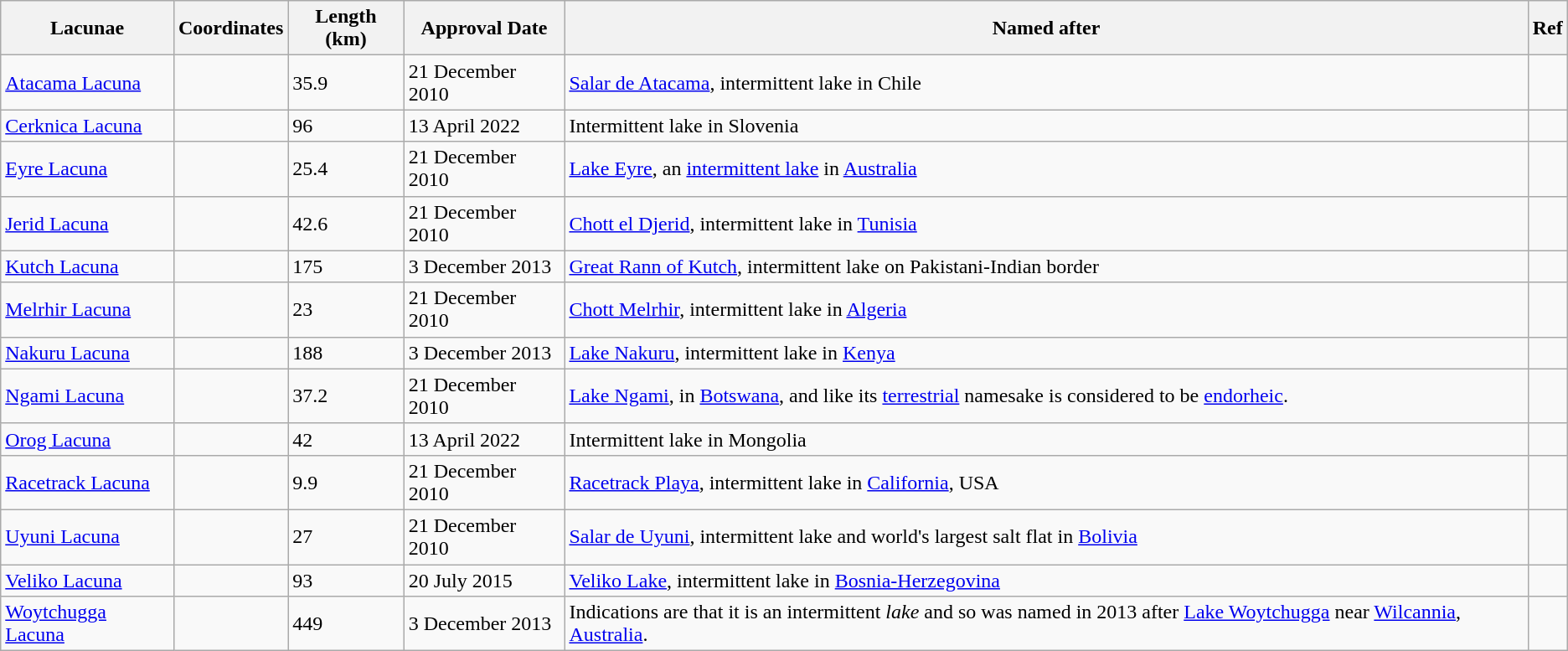<table class="wikitable">
<tr>
<th>Lacunae</th>
<th>Coordinates</th>
<th>Length (km)</th>
<th>Approval Date</th>
<th>Named after</th>
<th>Ref</th>
</tr>
<tr>
<td><a href='#'>Atacama Lacuna</a></td>
<td></td>
<td>35.9</td>
<td>21 December 2010</td>
<td><a href='#'>Salar de Atacama</a>, intermittent lake in Chile</td>
<td></td>
</tr>
<tr>
<td><a href='#'>Cerknica Lacuna</a></td>
<td></td>
<td>96</td>
<td>13 April 2022</td>
<td>Intermittent lake in Slovenia</td>
<td></td>
</tr>
<tr>
<td><a href='#'>Eyre Lacuna</a></td>
<td></td>
<td>25.4</td>
<td>21 December 2010</td>
<td><a href='#'>Lake Eyre</a>, an <a href='#'>intermittent lake</a> in <a href='#'>Australia</a></td>
<td></td>
</tr>
<tr>
<td><a href='#'>Jerid Lacuna</a></td>
<td></td>
<td>42.6</td>
<td>21 December 2010</td>
<td><a href='#'>Chott el Djerid</a>, intermittent lake in <a href='#'>Tunisia</a></td>
<td></td>
</tr>
<tr>
<td><a href='#'>Kutch Lacuna</a></td>
<td></td>
<td>175</td>
<td>3 December 2013</td>
<td><a href='#'>Great Rann of Kutch</a>, intermittent lake on Pakistani-Indian border</td>
<td></td>
</tr>
<tr>
<td><a href='#'>Melrhir Lacuna</a></td>
<td></td>
<td>23</td>
<td>21 December 2010</td>
<td><a href='#'>Chott Melrhir</a>, intermittent lake in <a href='#'>Algeria</a></td>
<td></td>
</tr>
<tr>
<td><a href='#'>Nakuru Lacuna</a></td>
<td></td>
<td>188</td>
<td>3 December 2013</td>
<td><a href='#'>Lake Nakuru</a>, intermittent lake in <a href='#'>Kenya</a></td>
<td></td>
</tr>
<tr>
<td><a href='#'>Ngami Lacuna</a></td>
<td></td>
<td>37.2</td>
<td>21 December 2010</td>
<td><a href='#'>Lake Ngami</a>, in <a href='#'>Botswana</a>, and like its <a href='#'>terrestrial</a> namesake is considered to be <a href='#'>endorheic</a>.</td>
<td></td>
</tr>
<tr>
<td><a href='#'>Orog Lacuna</a></td>
<td></td>
<td>42</td>
<td>13 April 2022</td>
<td>Intermittent lake in Mongolia</td>
<td></td>
</tr>
<tr>
<td><a href='#'>Racetrack Lacuna</a></td>
<td></td>
<td>9.9</td>
<td>21 December 2010</td>
<td><a href='#'>Racetrack Playa</a>, intermittent lake in <a href='#'>California</a>, USA</td>
<td></td>
</tr>
<tr>
<td><a href='#'>Uyuni Lacuna</a></td>
<td></td>
<td>27</td>
<td>21 December 2010</td>
<td><a href='#'>Salar de Uyuni</a>, intermittent lake and world's largest salt flat in <a href='#'>Bolivia</a></td>
<td></td>
</tr>
<tr>
<td><a href='#'>Veliko Lacuna</a></td>
<td></td>
<td>93</td>
<td>20 July 2015</td>
<td><a href='#'>Veliko Lake</a>, intermittent lake in <a href='#'>Bosnia-Herzegovina</a></td>
<td></td>
</tr>
<tr>
<td><a href='#'>Woytchugga Lacuna</a></td>
<td></td>
<td>449</td>
<td>3 December 2013</td>
<td>Indications are that it is an intermittent <em>lake</em> and so was named in 2013 after <a href='#'>Lake Woytchugga</a> near <a href='#'>Wilcannia</a>, <a href='#'>Australia</a>.</td>
<td></td>
</tr>
</table>
